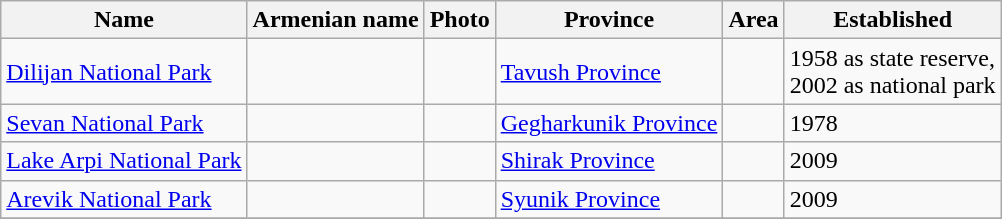<table class="wikitable sortable">
<tr>
<th>Name</th>
<th>Armenian name</th>
<th class="unsortable">Photo</th>
<th>Province</th>
<th>Area</th>
<th>Established</th>
</tr>
<tr>
<td><a href='#'>Dilijan National Park</a></td>
<td></td>
<td></td>
<td><a href='#'>Tavush Province</a></td>
<td></td>
<td>1958 as state reserve,<br>2002 as national park</td>
</tr>
<tr>
<td><a href='#'>Sevan National Park</a></td>
<td></td>
<td></td>
<td><a href='#'>Gegharkunik Province</a></td>
<td></td>
<td>1978</td>
</tr>
<tr>
<td><a href='#'>Lake Arpi National Park</a></td>
<td></td>
<td></td>
<td><a href='#'>Shirak Province</a></td>
<td></td>
<td>2009</td>
</tr>
<tr>
<td><a href='#'>Arevik National Park</a></td>
<td></td>
<td></td>
<td><a href='#'>Syunik Province</a></td>
<td></td>
<td>2009</td>
</tr>
<tr>
</tr>
</table>
